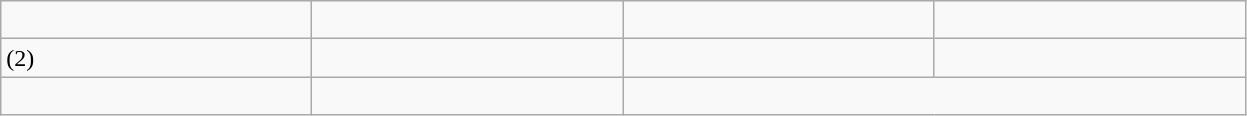<table class="wikitable">
<tr>
<td width=200><br></td>
<td width=200><br></td>
<td width=200><br></td>
<td width=200><br></td>
</tr>
<tr>
<td width=200> (2)<br></td>
<td width=200><br></td>
<td width=200><br></td>
<td width=200><br></td>
</tr>
<tr>
<td width=200><br></td>
<td width=200><br></td>
</tr>
</table>
